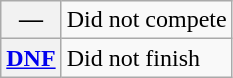<table class="wikitable">
<tr>
<th scope="row">—</th>
<td>Did not compete</td>
</tr>
<tr>
<th scope="row"><a href='#'>DNF</a></th>
<td>Did not finish</td>
</tr>
</table>
